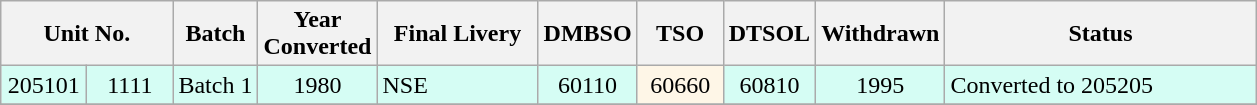<table class="wikitable">
<tr>
<th colspan=2>Unit No.</th>
<th>Batch</th>
<th width=70>Year <br>Converted</th>
<th width=100 align=left>Final Livery</th>
<th width=50>DMBSO</th>
<th width=50>TSO</th>
<th width=50>DTSOL</th>
<th>Withdrawn</th>
<th width=200 align=left>Status</th>
</tr>
<tr>
<td width=50 style="background-color:#d5fdf4" align=center>205101</td>
<td width=50 style="background-color:#d5fdf4" align=center>1111</td>
<td style="background-color:#d5fdf4" align=center>Batch 1</td>
<td style="background-color:#d5fdf4" align=center>1980</td>
<td style="background-color:#d5fdf4">NSE</td>
<td style="background-color:#d5fdf4" align=center>60110</td>
<td style="background-color:#fef6e7" align=center>60660</td>
<td style="background-color:#d5fdf4" align=center>60810</td>
<td style="background-color:#d5fdf4" align=center>1995</td>
<td style="background-color:#d5fdf4" align=left>Converted to 205205</td>
</tr>
<tr>
</tr>
</table>
